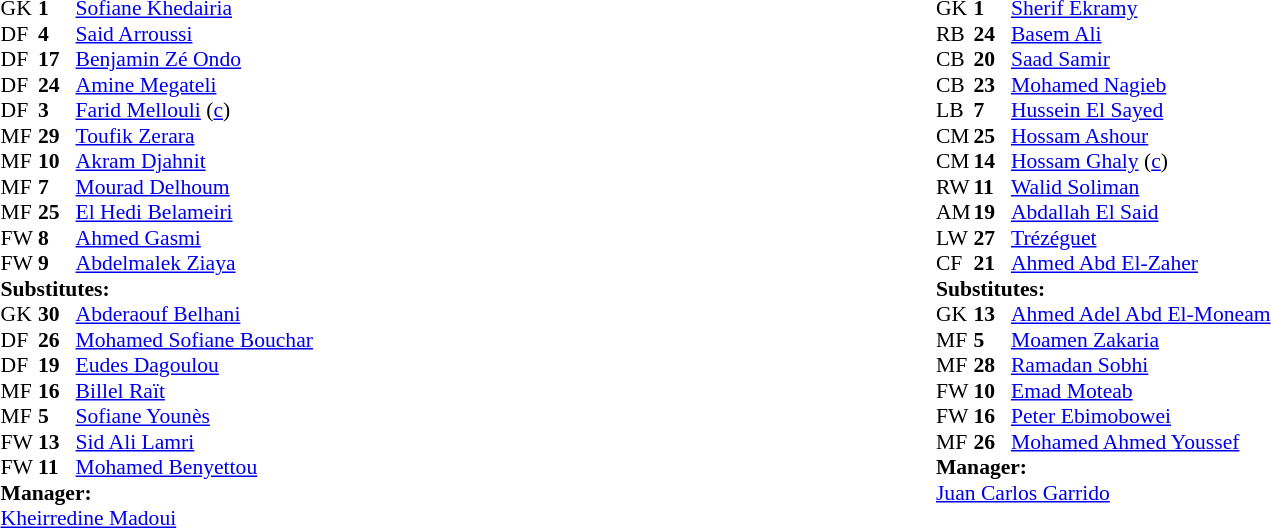<table width=100%>
<tr>
<td valign="top" width="50%"><br><table style="font-size:90%" cellspacing="0" cellpadding="0" align=center>
<tr>
<th width=25></th>
<th width=25></th>
</tr>
<tr>
<td>GK</td>
<td><strong>1</strong></td>
<td> <a href='#'>Sofiane Khedairia</a></td>
</tr>
<tr>
<td>DF</td>
<td><strong>4</strong></td>
<td> <a href='#'>Said Arroussi</a></td>
</tr>
<tr>
<td>DF</td>
<td><strong>17</strong></td>
<td> <a href='#'>Benjamin Zé Ondo</a></td>
</tr>
<tr>
<td>DF</td>
<td><strong>24</strong></td>
<td> <a href='#'>Amine Megateli</a></td>
</tr>
<tr>
<td>DF</td>
<td><strong>3</strong></td>
<td> <a href='#'>Farid Mellouli</a> (<a href='#'>c</a>)</td>
</tr>
<tr>
<td>MF</td>
<td><strong>29</strong></td>
<td> <a href='#'>Toufik Zerara</a></td>
</tr>
<tr>
<td>MF</td>
<td><strong>10</strong></td>
<td> <a href='#'>Akram Djahnit</a></td>
</tr>
<tr>
<td>MF</td>
<td><strong>7</strong></td>
<td> <a href='#'>Mourad Delhoum</a></td>
<td></td>
<td></td>
</tr>
<tr>
<td>MF</td>
<td><strong>25</strong></td>
<td> <a href='#'>El Hedi Belameiri</a></td>
</tr>
<tr>
<td>FW</td>
<td><strong>8</strong></td>
<td> <a href='#'>Ahmed Gasmi</a></td>
<td></td>
<td></td>
</tr>
<tr>
<td>FW</td>
<td><strong>9</strong></td>
<td> <a href='#'>Abdelmalek Ziaya</a></td>
<td></td>
<td></td>
</tr>
<tr>
<td colspan=3><strong>Substitutes:</strong></td>
</tr>
<tr>
<td>GK</td>
<td><strong>30</strong></td>
<td> <a href='#'>Abderaouf Belhani</a></td>
</tr>
<tr>
<td>DF</td>
<td><strong>26</strong></td>
<td> <a href='#'>Mohamed Sofiane Bouchar</a></td>
</tr>
<tr>
<td>DF</td>
<td><strong>19</strong></td>
<td> <a href='#'>Eudes Dagoulou</a></td>
<td></td>
<td></td>
</tr>
<tr>
<td>MF</td>
<td><strong>16</strong></td>
<td> <a href='#'>Billel Raït</a></td>
</tr>
<tr>
<td>MF</td>
<td><strong>5</strong></td>
<td> <a href='#'>Sofiane Younès</a></td>
</tr>
<tr>
<td>FW</td>
<td><strong>13</strong></td>
<td> <a href='#'>Sid Ali Lamri</a></td>
<td></td>
<td></td>
</tr>
<tr>
<td>FW</td>
<td><strong>11</strong></td>
<td> <a href='#'>Mohamed Benyettou</a></td>
<td></td>
<td></td>
</tr>
<tr>
<td colspan=3><strong>Manager:</strong></td>
</tr>
<tr>
<td colspan=4> <a href='#'>Kheirredine Madoui</a></td>
</tr>
</table>
</td>
<td valign="top" width="50%"><br><table style="font-size:90%" cellspacing="0" cellpadding="0" align=center>
<tr>
<th width=25></th>
<th width=25></th>
</tr>
<tr>
<td>GK</td>
<td><strong>1</strong></td>
<td> <a href='#'>Sherif Ekramy</a></td>
</tr>
<tr>
<td>RB</td>
<td><strong>24</strong></td>
<td> <a href='#'>Basem Ali</a></td>
</tr>
<tr>
<td>CB</td>
<td><strong>20</strong></td>
<td> <a href='#'>Saad Samir</a></td>
</tr>
<tr>
<td>CB</td>
<td><strong>23</strong></td>
<td> <a href='#'>Mohamed Nagieb</a></td>
</tr>
<tr>
<td>LB</td>
<td><strong>7</strong></td>
<td> <a href='#'>Hussein El Sayed</a></td>
</tr>
<tr>
<td>CM</td>
<td><strong>25</strong></td>
<td> <a href='#'>Hossam Ashour</a></td>
<td></td>
</tr>
<tr>
<td>CM</td>
<td><strong>14</strong></td>
<td> <a href='#'>Hossam Ghaly</a> (<a href='#'>c</a>)</td>
<td></td>
<td></td>
</tr>
<tr>
<td>RW</td>
<td><strong>11</strong></td>
<td> <a href='#'>Walid Soliman</a></td>
<td></td>
<td></td>
</tr>
<tr>
<td>AM</td>
<td><strong>19</strong></td>
<td> <a href='#'>Abdallah El Said</a></td>
</tr>
<tr>
<td>LW</td>
<td><strong>27</strong></td>
<td> <a href='#'>Trézéguet</a></td>
<td></td>
</tr>
<tr>
<td>CF</td>
<td><strong>21</strong></td>
<td> <a href='#'>Ahmed Abd El-Zaher</a></td>
</tr>
<tr>
<td colspan=3><strong>Substitutes:</strong></td>
</tr>
<tr>
<td>GK</td>
<td><strong>13</strong></td>
<td> <a href='#'>Ahmed Adel Abd El-Moneam</a></td>
</tr>
<tr>
<td>MF</td>
<td><strong>5</strong></td>
<td> <a href='#'>Moamen Zakaria</a></td>
<td></td>
<td></td>
</tr>
<tr>
<td>MF</td>
<td><strong>28</strong></td>
<td> <a href='#'>Ramadan Sobhi</a></td>
</tr>
<tr>
<td>FW</td>
<td><strong>10</strong></td>
<td> <a href='#'>Emad Moteab</a></td>
<td></td>
<td></td>
</tr>
<tr>
<td>FW</td>
<td><strong>16</strong></td>
<td> <a href='#'>Peter Ebimobowei</a></td>
</tr>
<tr>
<td>MF</td>
<td><strong>26</strong></td>
<td> <a href='#'>Mohamed Ahmed Youssef</a></td>
</tr>
<tr>
<td colspan=3><strong>Manager:</strong></td>
</tr>
<tr>
<td colspan=4> <a href='#'>Juan Carlos Garrido</a></td>
</tr>
</table>
</td>
</tr>
</table>
